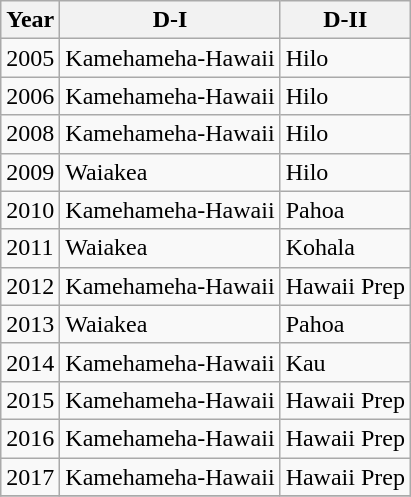<table class="wikitable">
<tr>
<th>Year</th>
<th>D-I</th>
<th>D-II</th>
</tr>
<tr>
<td>2005</td>
<td>Kamehameha-Hawaii</td>
<td>Hilo</td>
</tr>
<tr>
<td>2006</td>
<td>Kamehameha-Hawaii</td>
<td>Hilo</td>
</tr>
<tr>
<td>2008</td>
<td>Kamehameha-Hawaii</td>
<td>Hilo</td>
</tr>
<tr>
<td>2009</td>
<td>Waiakea</td>
<td>Hilo</td>
</tr>
<tr>
<td>2010</td>
<td>Kamehameha-Hawaii</td>
<td>Pahoa</td>
</tr>
<tr>
<td>2011</td>
<td>Waiakea</td>
<td>Kohala</td>
</tr>
<tr>
<td>2012</td>
<td>Kamehameha-Hawaii</td>
<td>Hawaii Prep</td>
</tr>
<tr>
<td>2013</td>
<td>Waiakea</td>
<td>Pahoa</td>
</tr>
<tr>
<td>2014</td>
<td>Kamehameha-Hawaii</td>
<td>Kau</td>
</tr>
<tr>
<td>2015</td>
<td>Kamehameha-Hawaii</td>
<td>Hawaii Prep</td>
</tr>
<tr>
<td>2016</td>
<td>Kamehameha-Hawaii</td>
<td>Hawaii Prep</td>
</tr>
<tr>
<td>2017</td>
<td>Kamehameha-Hawaii</td>
<td>Hawaii Prep</td>
</tr>
<tr>
</tr>
</table>
